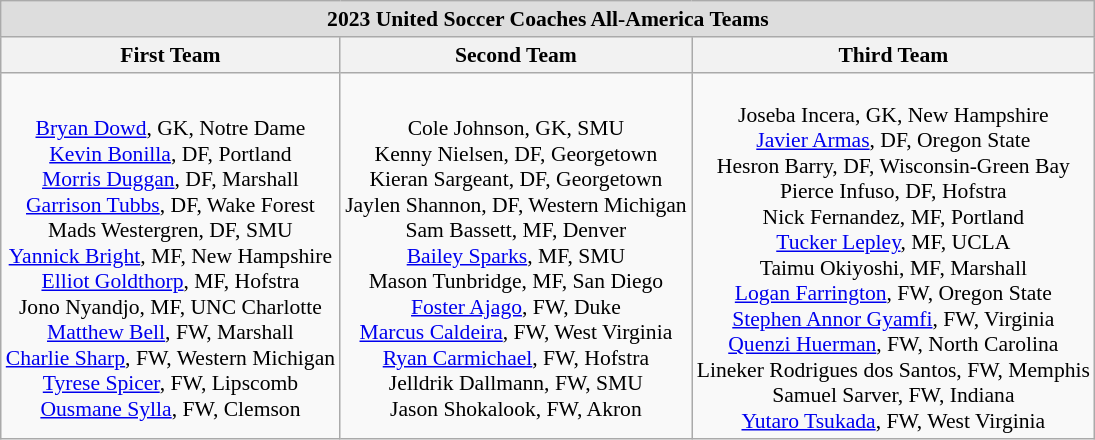<table class="wikitable" style="white-space:nowrap; text-align:center; font-size:90%;">
<tr>
<td colspan="7" style="text-align:center; background:#ddd;"><strong>2023 United Soccer Coaches All-America Teams</strong></td>
</tr>
<tr>
<th>First Team</th>
<th>Second Team</th>
<th>Third Team</th>
</tr>
<tr>
<td><br><a href='#'>Bryan Dowd</a>, GK, Notre Dame<br>
<a href='#'>Kevin Bonilla</a>, DF, Portland<br>
<a href='#'>Morris Duggan</a>, DF, Marshall<br>
<a href='#'>Garrison Tubbs</a>, DF, Wake Forest<br>
Mads Westergren, DF, SMU<br>
<a href='#'>Yannick Bright</a>, MF, New Hampshire<br>
<a href='#'>Elliot Goldthorp</a>, MF, Hofstra<br>
Jono Nyandjo, MF, UNC Charlotte<br>
<a href='#'>Matthew Bell</a>, FW, Marshall<br>
<a href='#'>Charlie Sharp</a>, FW, Western Michigan<br>
<a href='#'>Tyrese Spicer</a>, FW, Lipscomb<br>
<a href='#'>Ousmane Sylla</a>, FW, Clemson</td>
<td><br>Cole Johnson, GK, SMU<br>
Kenny Nielsen, DF, Georgetown<br>
Kieran Sargeant, DF, Georgetown<br>
Jaylen Shannon, DF, Western Michigan<br>
Sam Bassett, MF, Denver<br>
<a href='#'>Bailey Sparks</a>, MF, SMU<br>
Mason Tunbridge, MF, San Diego<br>
<a href='#'>Foster Ajago</a>, FW, Duke<br>
<a href='#'>Marcus Caldeira</a>, FW, West Virginia<br>
<a href='#'>Ryan Carmichael</a>, FW, Hofstra<br>
Jelldrik Dallmann, FW, SMU<br>
Jason Shokalook, FW, Akron</td>
<td><br>Joseba Incera, GK, New Hampshire<br>
<a href='#'>Javier Armas</a>, DF, Oregon State<br>
Hesron Barry, DF, Wisconsin-Green Bay<br>
Pierce Infuso, DF, Hofstra<br>
Nick Fernandez, MF, Portland<br>
<a href='#'>Tucker Lepley</a>, MF, UCLA<br>
Taimu Okiyoshi, MF, Marshall<br>
<a href='#'>Logan Farrington</a>, FW, Oregon State<br>
<a href='#'>Stephen Annor Gyamfi</a>, FW, Virginia<br>
<a href='#'>Quenzi Huerman</a>, FW, North Carolina<br>
Lineker Rodrigues dos Santos, FW, Memphis<br>
Samuel Sarver, FW, Indiana<br>
<a href='#'>Yutaro Tsukada</a>, FW, West Virginia</td>
</tr>
</table>
